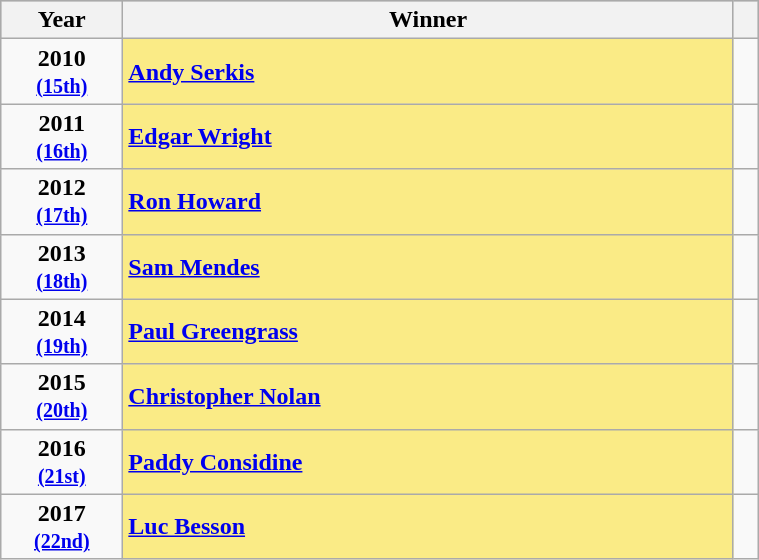<table class="wikitable" width="40%">
<tr bgcolor="#bebebe">
<th width="10%">Year</th>
<th width="50%">Winner</th>
<th width="2%"></th>
</tr>
<tr>
<td style="text-align:center"><strong>2010<br> <small><a href='#'>(15th)</a></small></strong></td>
<td style="background:#FAEB86"><strong><a href='#'>Andy Serkis</a></strong></td>
<td style="text-align:center"></td>
</tr>
<tr>
<td style="text-align:center"><strong>2011<br> <small><a href='#'>(16th)</a></small></strong></td>
<td style="background:#FAEB86"><strong><a href='#'>Edgar Wright</a></strong></td>
<td style="text-align:center"></td>
</tr>
<tr>
<td style="text-align:center"><strong>2012<br> <small><a href='#'>(17th)</a></small></strong></td>
<td style="background:#FAEB86"><strong><a href='#'>Ron Howard</a></strong></td>
<td style="text-align:center"></td>
</tr>
<tr>
<td style="text-align:center"><strong>2013<br> <small><a href='#'>(18th)</a></small></strong></td>
<td style="background:#FAEB86"><strong><a href='#'>Sam Mendes</a></strong></td>
<td style="text-align:center"></td>
</tr>
<tr>
<td style="text-align:center"><strong>2014<br> <small><a href='#'>(19th)</a></small></strong></td>
<td style="background:#FAEB86"><strong><a href='#'>Paul Greengrass</a></strong></td>
<td style="text-align:center"></td>
</tr>
<tr>
<td style="text-align:center"><strong>2015<br> <small><a href='#'>(20th)</a></small></strong></td>
<td style="background:#FAEB86"><strong><a href='#'>Christopher Nolan</a></strong></td>
<td style="text-align:center"></td>
</tr>
<tr>
<td style="text-align:center"><strong>2016<br> <small><a href='#'>(21st)</a></small></strong></td>
<td style="background:#FAEB86"><strong><a href='#'>Paddy Considine</a></strong></td>
<td style="text-align:center"></td>
</tr>
<tr>
<td style="text-align:center"><strong>2017<br> <small><a href='#'>(22nd)</a></small></strong></td>
<td style="background:#FAEB86"><strong><a href='#'>Luc Besson</a></strong></td>
<td style="text-align:center"></td>
</tr>
</table>
